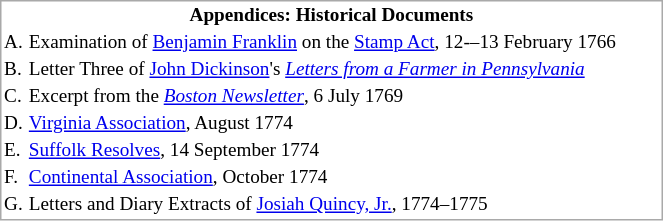<table width=35%; style="float: right; border: 1px solid darkgray; margin: .46em; font-size: 80%;" border="0" cellpadding="1" cellspacing="1">
<tr valign="top">
<td colspan="3" align="center"><strong>Appendices: Historical Documents</strong></td>
</tr>
<tr valign="top">
<td>A.</td>
<td colspan="2" align="left">Examination of <a href='#'>Benjamin Franklin</a> on the <a href='#'>Stamp Act</a>, 12-–13 February 1766</td>
</tr>
<tr valign="top">
<td>B.</td>
<td colspan="2" align="left">Letter Three of <a href='#'>John Dickinson</a>'s <em><a href='#'>Letters from a Farmer in Pennsylvania</a></em></td>
</tr>
<tr valign="top">
<td>C.</td>
<td colspan="2" align="left">Excerpt from the <em><a href='#'>Boston Newsletter</a></em>, 6 July 1769</td>
</tr>
<tr valign="top">
<td>D.</td>
<td colspan="2" align="left"><a href='#'>Virginia Association</a>, August 1774</td>
</tr>
<tr valign="top">
<td>E.</td>
<td colspan="2" align="left"><a href='#'>Suffolk Resolves</a>, 14 September 1774</td>
</tr>
<tr valign="top">
<td>F.</td>
<td colspan="2" align="left"><a href='#'>Continental Association</a>, October 1774</td>
</tr>
<tr valign="top">
<td>G.</td>
<td colspan="2" align="left">Letters and Diary Extracts of <a href='#'>Josiah Quincy, Jr.</a>, 1774–1775</td>
</tr>
</table>
